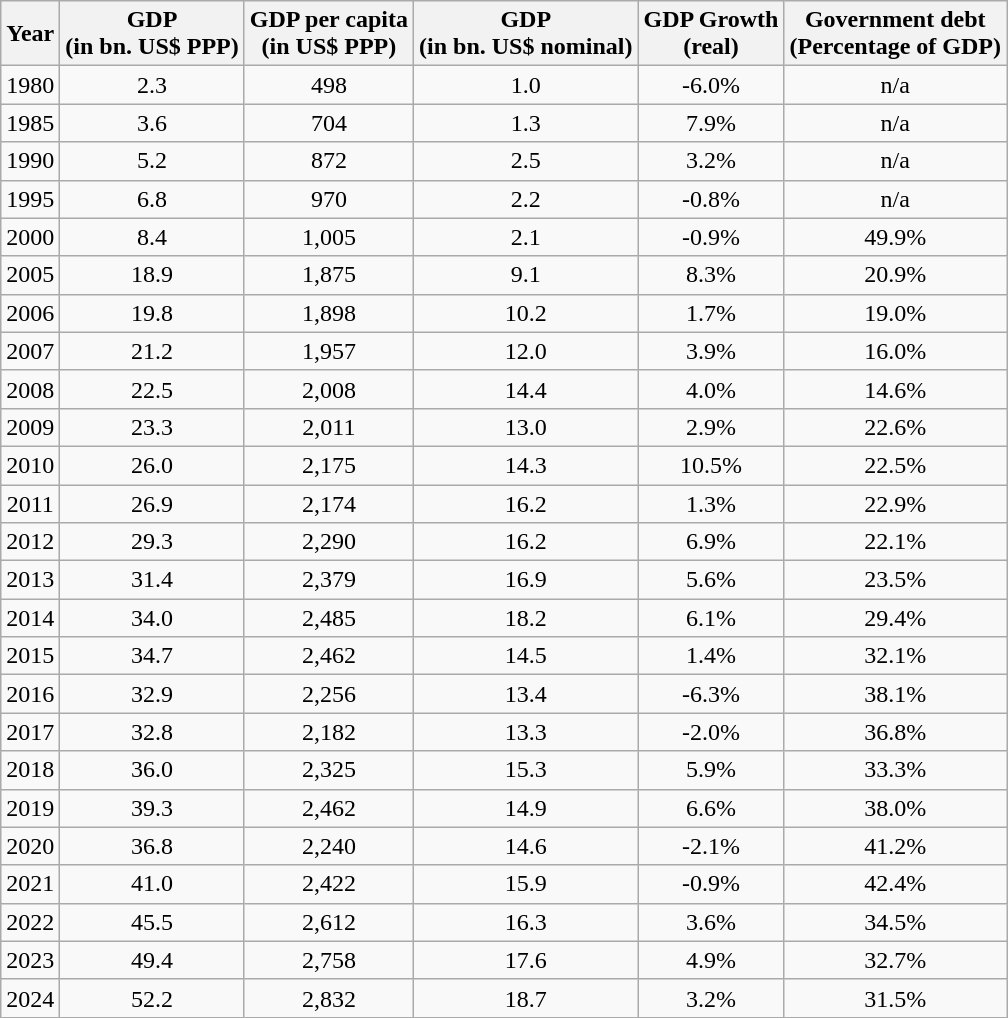<table class="wikitable" style="text-align:center; vertical-align:middle;">
<tr style="font-weight:bold;">
<th>Year</th>
<th>GDP<br>(in bn. US$ PPP)</th>
<th>GDP per capita<br>(in US$ PPP)</th>
<th>GDP<br>(in bn. US$ nominal)</th>
<th>GDP Growth<br>(real)</th>
<th>Government debt<br>(Percentage of GDP)</th>
</tr>
<tr>
<td>1980</td>
<td>2.3</td>
<td>498</td>
<td>1.0</td>
<td>-6.0%</td>
<td>n/a</td>
</tr>
<tr>
<td>1985</td>
<td>3.6</td>
<td>704</td>
<td>1.3</td>
<td>7.9%</td>
<td>n/a</td>
</tr>
<tr>
<td>1990</td>
<td>5.2</td>
<td>872</td>
<td>2.5</td>
<td>3.2%</td>
<td>n/a</td>
</tr>
<tr>
<td>1995</td>
<td>6.8</td>
<td>970</td>
<td>2.2</td>
<td>-0.8%</td>
<td>n/a</td>
</tr>
<tr>
<td>2000</td>
<td>8.4</td>
<td>1,005</td>
<td>2.1</td>
<td>-0.9%</td>
<td>49.9%</td>
</tr>
<tr>
<td>2005</td>
<td>18.9</td>
<td>1,875</td>
<td>9.1</td>
<td>8.3%</td>
<td>20.9%</td>
</tr>
<tr>
<td>2006</td>
<td>19.8</td>
<td>1,898</td>
<td>10.2</td>
<td>1.7%</td>
<td>19.0%</td>
</tr>
<tr>
<td>2007</td>
<td>21.2</td>
<td>1,957</td>
<td>12.0</td>
<td>3.9%</td>
<td>16.0%</td>
</tr>
<tr>
<td>2008</td>
<td>22.5</td>
<td>2,008</td>
<td>14.4</td>
<td>4.0%</td>
<td>14.6%</td>
</tr>
<tr>
<td>2009</td>
<td>23.3</td>
<td>2,011</td>
<td>13.0</td>
<td>2.9%</td>
<td>22.6%</td>
</tr>
<tr>
<td>2010</td>
<td>26.0</td>
<td>2,175</td>
<td>14.3</td>
<td>10.5%</td>
<td>22.5%</td>
</tr>
<tr>
<td>2011</td>
<td>26.9</td>
<td>2,174</td>
<td>16.2</td>
<td>1.3%</td>
<td>22.9%</td>
</tr>
<tr>
<td>2012</td>
<td>29.3</td>
<td>2,290</td>
<td>16.2</td>
<td>6.9%</td>
<td>22.1%</td>
</tr>
<tr>
<td>2013</td>
<td>31.4</td>
<td>2,379</td>
<td>16.9</td>
<td>5.6%</td>
<td>23.5%</td>
</tr>
<tr>
<td>2014</td>
<td>34.0</td>
<td>2,485</td>
<td>18.2</td>
<td>6.1%</td>
<td>29.4%</td>
</tr>
<tr>
<td>2015</td>
<td>34.7</td>
<td>2,462</td>
<td>14.5</td>
<td>1.4%</td>
<td>32.1%</td>
</tr>
<tr>
<td>2016</td>
<td>32.9</td>
<td>2,256</td>
<td>13.4</td>
<td>-6.3%</td>
<td>38.1%</td>
</tr>
<tr>
<td>2017</td>
<td>32.8</td>
<td>2,182</td>
<td>13.3</td>
<td>-2.0%</td>
<td>36.8%</td>
</tr>
<tr>
<td>2018</td>
<td>36.0</td>
<td>2,325</td>
<td>15.3</td>
<td>5.9%</td>
<td>33.3%</td>
</tr>
<tr>
<td>2019</td>
<td>39.3</td>
<td>2,462</td>
<td>14.9</td>
<td>6.6%</td>
<td>38.0%</td>
</tr>
<tr>
<td>2020</td>
<td>36.8</td>
<td>2,240</td>
<td>14.6</td>
<td>-2.1%</td>
<td>41.2%</td>
</tr>
<tr>
<td>2021</td>
<td>41.0</td>
<td>2,422</td>
<td>15.9</td>
<td>-0.9%</td>
<td>42.4%</td>
</tr>
<tr>
<td>2022</td>
<td>45.5</td>
<td>2,612</td>
<td>16.3</td>
<td>3.6%</td>
<td>34.5%</td>
</tr>
<tr>
<td>2023</td>
<td>49.4</td>
<td>2,758</td>
<td>17.6</td>
<td>4.9%</td>
<td>32.7%</td>
</tr>
<tr>
<td>2024</td>
<td>52.2</td>
<td>2,832</td>
<td>18.7</td>
<td>3.2%</td>
<td>31.5%</td>
</tr>
</table>
